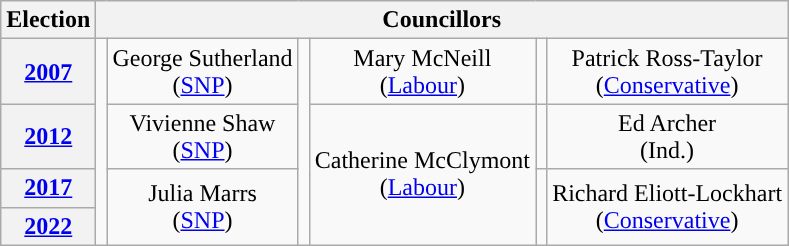<table class="wikitable" style="text-align:center">
<tr>
<th>Election</th>
<th colspan=8>Councillors</th>
</tr>
<tr>
<th><a href='#'>2007</a></th>
<td rowspan=4; style="background-color: "></td>
<td rowspan=1>George Sutherland<br>(<a href='#'>SNP</a>)</td>
<td rowspan=4; style="background-color: "></td>
<td rowspan=1>Mary McNeill<br>(<a href='#'>Labour</a>)</td>
<td rowspan=1; style="background-color: "></td>
<td rowspan=1>Patrick Ross-Taylor<br>(<a href='#'>Conservative</a>)</td>
</tr>
<tr>
<th><a href='#'>2012</a></th>
<td rowspan=1>Vivienne Shaw<br>(<a href='#'>SNP</a>)</td>
<td rowspan=3>Catherine McClymont<br>(<a href='#'>Labour</a>)</td>
<td rowspan=1; style="background-color: "></td>
<td rowspan=1>Ed Archer<br>(Ind.)</td>
</tr>
<tr>
<th><a href='#'>2017</a></th>
<td rowspan=2>Julia Marrs<br>(<a href='#'>SNP</a>)</td>
<td rowspan=2; style="background-color: "></td>
<td rowspan=2>Richard Eliott-Lockhart<br>(<a href='#'>Conservative</a>)</td>
</tr>
<tr>
<th><a href='#'>2022</a></th>
</tr>
</table>
